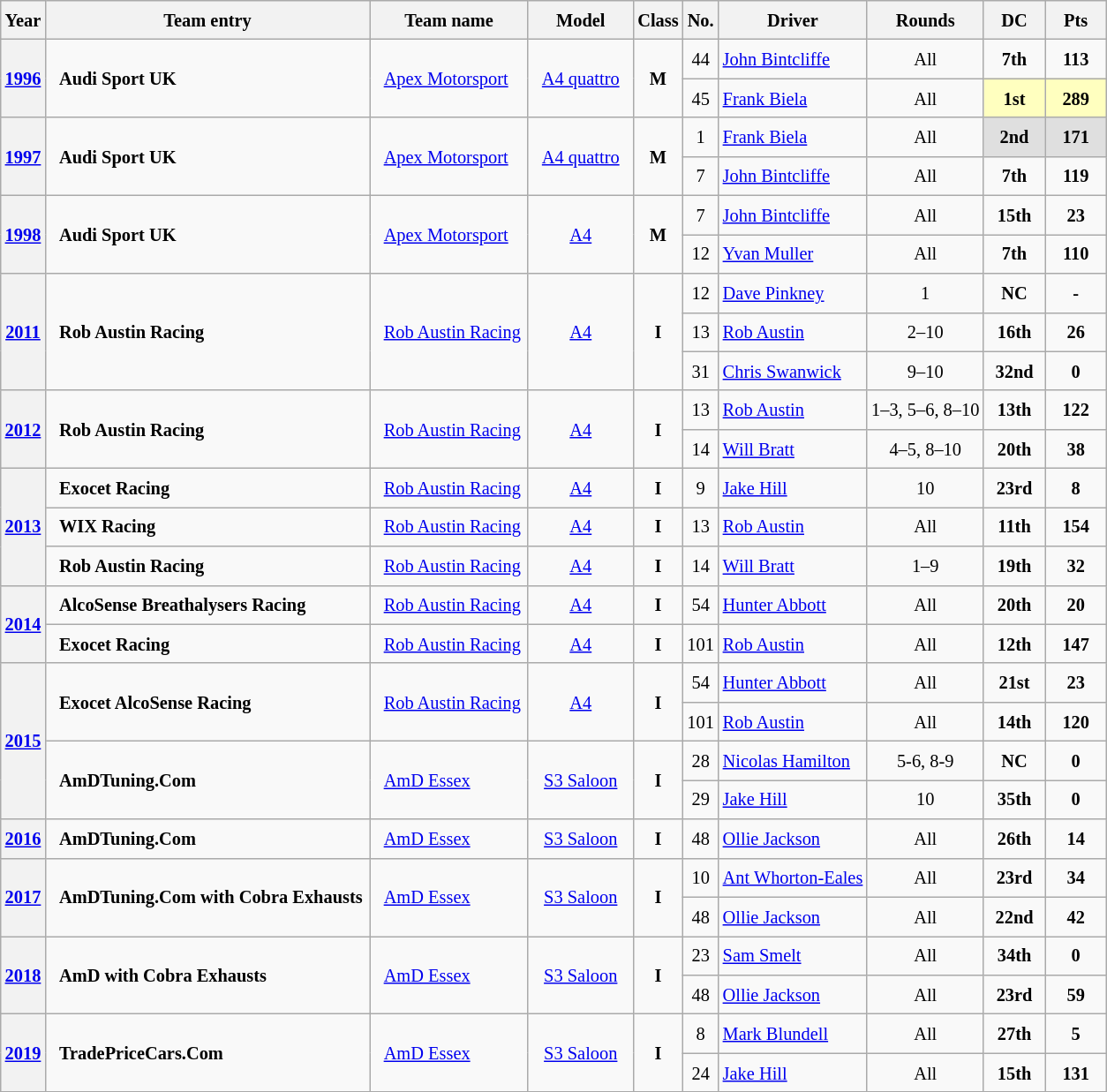<table class="wikitable sortable" border="1" style="font-size: 85%; line-height: 23px">
<tr>
<th>Year</th>
<th>Team entry</th>
<th>Team name</th>
<th>Model</th>
<th class="unsortable">Class</th>
<th class="unsortable">No.</th>
<th class="unsortable">Driver</th>
<th class="unsortable">Rounds</th>
<th class="unsortable" style="width: 40px">DC</th>
<th class="unsortable" style="width: 40px">Pts</th>
</tr>
<tr>
<th rowspan=2><a href='#'>1996</a></th>
<td rowspan=2 style="padding: 0px 5px 0px 10px"><strong>Audi Sport UK</strong></td>
<td rowspan=2 style="padding: 0px 5px 0px 10px"><a href='#'>Apex Motorsport</a></td>
<td rowspan=2 align="center" style="padding: 0px 10px"><a href='#'>A4 quattro</a></td>
<td rowspan=2 align="center"><strong><span>M</span></strong></td>
<td align="center">44</td>
<td> <a href='#'>John Bintcliffe</a></td>
<td align="center">All</td>
<td align="center"><strong>7th</strong></td>
<td align="center"><strong>113</strong></td>
</tr>
<tr>
<td align="center">45</td>
<td> <a href='#'>Frank Biela</a></td>
<td align="center">All</td>
<td style="background:#FFFFBF;" align="center"><strong>1st</strong></td>
<td style="background:#FFFFBF;" align="center"><strong>289</strong></td>
</tr>
<tr>
<th rowspan=2><a href='#'>1997</a></th>
<td rowspan=2 style="padding: 0px 5px 0px 10px"><strong>Audi Sport UK</strong></td>
<td rowspan=2 style="padding: 0px 5px 0px 10px"><a href='#'>Apex Motorsport</a></td>
<td rowspan=2 align="center"><a href='#'>A4 quattro</a></td>
<td rowspan=2 align="center"><strong><span>M</span></strong></td>
<td align="center">1</td>
<td> <a href='#'>Frank Biela</a></td>
<td align="center">All</td>
<td style="background:#DFDFDF;" align="center"><strong>2nd</strong></td>
<td style="background:#DFDFDF;" align="center"><strong>171</strong></td>
</tr>
<tr>
<td align="center">7</td>
<td> <a href='#'>John Bintcliffe</a></td>
<td align="center">All</td>
<td align="center"><strong>7th</strong></td>
<td align="center"><strong>119</strong></td>
</tr>
<tr>
<th rowspan=2><a href='#'>1998</a></th>
<td rowspan=2 style="padding: 0px 5px 0px 10px"><strong>Audi Sport UK</strong></td>
<td rowspan=2 style="padding: 0px 5px 0px 10px"><a href='#'>Apex Motorsport</a></td>
<td rowspan=2 align="center"><a href='#'>A4</a></td>
<td rowspan=2 align="center"><strong><span>M</span></strong></td>
<td align="center">7</td>
<td> <a href='#'>John Bintcliffe</a></td>
<td align="center">All</td>
<td align="center"><strong>15th</strong></td>
<td align="center"><strong>23</strong></td>
</tr>
<tr>
<td align="center">12</td>
<td> <a href='#'>Yvan Muller</a></td>
<td align="center">All</td>
<td align="center"><strong>7th</strong></td>
<td align="center"><strong>110</strong></td>
</tr>
<tr>
<th rowspan=3><a href='#'>2011</a></th>
<td rowspan=3 style="padding: 0px 5px 0px 10px"><strong>Rob Austin Racing</strong></td>
<td rowspan=3 style="padding: 0px 5px 0px 10px"><a href='#'> Rob Austin Racing</a></td>
<td rowspan=3 align="center"><a href='#'>A4</a></td>
<td rowspan=3 align="center"><strong><span>I</span></strong></td>
<td align="center">12</td>
<td> <a href='#'>Dave Pinkney</a></td>
<td align="center">1</td>
<td align="center"><strong>NC</strong></td>
<td align="center"><strong>-</strong></td>
</tr>
<tr>
<td align="center">13</td>
<td> <a href='#'>Rob Austin</a></td>
<td align="center">2–10</td>
<td align="center"><strong>16th</strong></td>
<td align="center"><strong>26</strong></td>
</tr>
<tr>
<td align="center">31</td>
<td> <a href='#'>Chris Swanwick</a></td>
<td align="center">9–10</td>
<td align="center"><strong>32nd</strong></td>
<td align="center"><strong>0</strong></td>
</tr>
<tr>
<th rowspan=2><a href='#'>2012</a></th>
<td rowspan=2 style="padding: 0px 5px 0px 10px"><strong>Rob Austin Racing</strong></td>
<td rowspan=2 style="padding: 0px 5px 0px 10px"><a href='#'> Rob Austin Racing</a></td>
<td rowspan=2 align="center"><a href='#'>A4</a></td>
<td rowspan=2 align="center"><strong><span>I</span></strong></td>
<td align="center">13</td>
<td> <a href='#'>Rob Austin</a></td>
<td align="center">1–3, 5–6, 8–10</td>
<td align="center"><strong>13th</strong></td>
<td align="center"><strong>122</strong></td>
</tr>
<tr>
<td align="center">14</td>
<td> <a href='#'>Will Bratt</a></td>
<td align="center">4–5, 8–10</td>
<td align="center"><strong>20th</strong></td>
<td align="center"><strong>38</strong></td>
</tr>
<tr>
<th rowspan=3><a href='#'>2013</a></th>
<td style="padding: 0px 5px 0px 10px"><strong>Exocet Racing</strong></td>
<td style="padding: 0px 5px 0px 10px"><a href='#'> Rob Austin Racing</a></td>
<td align="center"><a href='#'>A4</a></td>
<td align="center"><strong><span>I</span></strong></td>
<td align="center">9</td>
<td> <a href='#'>Jake Hill</a></td>
<td align="center">10</td>
<td align="center"><strong>23rd</strong></td>
<td align="center"><strong>8</strong></td>
</tr>
<tr>
<td style="padding: 0px 5px 0px 10px"><strong>WIX Racing</strong></td>
<td style="padding: 0px 5px 0px 10px"><a href='#'> Rob Austin Racing</a></td>
<td align="center"><a href='#'>A4</a></td>
<td align="center"><strong><span>I</span></strong></td>
<td align="center">13</td>
<td> <a href='#'>Rob Austin</a></td>
<td align="center">All</td>
<td align="center"><strong>11th</strong></td>
<td align="center"><strong>154</strong></td>
</tr>
<tr>
<td style="padding: 0px 5px 0px 10px"><strong>Rob Austin Racing</strong></td>
<td style="padding: 0px 5px 0px 10px"><a href='#'> Rob Austin Racing</a></td>
<td align="center"><a href='#'>A4</a></td>
<td align="center"><strong><span>I</span></strong></td>
<td align="center">14</td>
<td> <a href='#'>Will Bratt</a></td>
<td align="center">1–9</td>
<td align="center"><strong>19th</strong></td>
<td align="center"><strong>32</strong></td>
</tr>
<tr>
<th rowspan=2><a href='#'>2014</a></th>
<td style="padding: 0px 5px 0px 10px"><strong>AlcoSense Breathalysers Racing</strong></td>
<td style="padding: 0px 5px 0px 10px"><a href='#'> Rob Austin Racing</a></td>
<td align="center"><a href='#'>A4</a></td>
<td align="center"><strong><span>I</span></strong></td>
<td align="center">54</td>
<td> <a href='#'>Hunter Abbott</a></td>
<td align="center">All</td>
<td align="center"><strong>20th</strong></td>
<td align="center"><strong>20</strong></td>
</tr>
<tr>
<td style="padding: 0px 5px 0px 10px"><strong>Exocet Racing</strong></td>
<td style="padding: 0px 5px 0px 10px"><a href='#'> Rob Austin Racing</a></td>
<td align="center"><a href='#'>A4</a></td>
<td align="center"><strong><span>I</span></strong></td>
<td align="center">101</td>
<td> <a href='#'>Rob Austin</a></td>
<td align="center">All</td>
<td align="center"><strong>12th</strong></td>
<td align="center"><strong>147</strong></td>
</tr>
<tr>
<th rowspan=4><a href='#'>2015</a></th>
<td rowspan=2 style="padding: 0px 5px 0px 10px"><strong>Exocet AlcoSense Racing</strong></td>
<td rowspan=2 style="padding: 0px 5px 0px 10px"><a href='#'> Rob Austin Racing</a></td>
<td rowspan=2 align="center"><a href='#'>A4</a></td>
<td rowspan=2 align="center"><strong><span>I</span></strong></td>
<td align="center">54</td>
<td> <a href='#'>Hunter Abbott</a></td>
<td align="center">All</td>
<td align="center"><strong>21st</strong></td>
<td align="center"><strong>23</strong></td>
</tr>
<tr>
<td align="center">101</td>
<td> <a href='#'>Rob Austin</a></td>
<td align="center">All</td>
<td align="center"><strong>14th</strong></td>
<td align="center"><strong>120</strong></td>
</tr>
<tr>
<td rowspan=2 style="padding: 0px 5px 0px 10px"><strong>AmDTuning.Com</strong></td>
<td rowspan=2 style="padding: 0px 5px 0px 10px"><a href='#'>AmD Essex</a></td>
<td rowspan=2 align="center"><a href='#'>S3 Saloon</a></td>
<td rowspan=2 align="center"><strong><span>I</span></strong></td>
<td align="center">28</td>
<td> <a href='#'>Nicolas Hamilton</a></td>
<td align="center">5-6, 8-9</td>
<td align="center"><strong>NC</strong></td>
<td align="center"><strong>0</strong></td>
</tr>
<tr>
<td align="center">29</td>
<td> <a href='#'>Jake Hill</a></td>
<td align="center">10</td>
<td align="center"><strong>35th</strong></td>
<td align="center"><strong>0</strong></td>
</tr>
<tr>
<th><a href='#'>2016</a></th>
<td style="padding: 0px 5px 0px 10px"><strong>AmDTuning.Com</strong></td>
<td style="padding: 0px 5px 0px 10px"><a href='#'>AmD Essex</a></td>
<td align="center"><a href='#'>S3 Saloon</a></td>
<td align="center"><strong><span>I</span></strong></td>
<td align="center">48</td>
<td> <a href='#'>Ollie Jackson</a></td>
<td align="center">All</td>
<td align="center"><strong>26th</strong></td>
<td align="center"><strong>14</strong></td>
</tr>
<tr>
<th rowspan=2><a href='#'>2017</a></th>
<td rowspan=2 style="padding: 0px 5px 0px 10px"><strong>AmDTuning.Com with Cobra Exhausts</strong></td>
<td rowspan=2 style="padding: 0px 5px 0px 10px"><a href='#'>AmD Essex</a></td>
<td rowspan=2 align="center"><a href='#'>S3 Saloon</a></td>
<td rowspan=2 align="center"><strong><span>I</span></strong></td>
<td align="center">10</td>
<td> <a href='#'>Ant Whorton-Eales</a></td>
<td align="center">All</td>
<td align="center"><strong>23rd</strong></td>
<td align="center"><strong>34</strong></td>
</tr>
<tr>
<td align="center">48</td>
<td> <a href='#'>Ollie Jackson</a></td>
<td align="center">All</td>
<td align="center"><strong>22nd</strong></td>
<td align="center"><strong>42</strong></td>
</tr>
<tr>
<th rowspan=2><a href='#'>2018</a></th>
<td rowspan=2 style="padding: 0px 5px 0px 10px"><strong>AmD with Cobra Exhausts</strong></td>
<td rowspan=2 style="padding: 0px 5px 0px 10px"><a href='#'>AmD Essex</a></td>
<td rowspan=2 align="center"><a href='#'>S3 Saloon</a></td>
<td rowspan=2 align="center"><strong><span>I</span></strong></td>
<td align="center">23</td>
<td> <a href='#'>Sam Smelt</a></td>
<td align="center">All</td>
<td align="center"><strong>34th</strong></td>
<td align="center"><strong>0</strong></td>
</tr>
<tr>
<td align="center">48</td>
<td> <a href='#'>Ollie Jackson</a></td>
<td align="center">All</td>
<td align="center"><strong>23rd</strong></td>
<td align="center"><strong>59</strong></td>
</tr>
<tr>
<th rowspan=2><a href='#'>2019</a></th>
<td rowspan=2 style="padding: 0px 5px 0px 10px"><strong>TradePriceCars.Com</strong></td>
<td rowspan=2 style="padding: 0px 5px 0px 10px"><a href='#'>AmD Essex</a></td>
<td rowspan=2 align="center"><a href='#'>S3 Saloon</a></td>
<td rowspan=2 align="center"><strong><span>I</span></strong></td>
<td align="center">8</td>
<td> <a href='#'>Mark Blundell</a></td>
<td align="center">All</td>
<td align="center"><strong>27th</strong></td>
<td align="center"><strong>5</strong></td>
</tr>
<tr>
<td align="center">24</td>
<td> <a href='#'>Jake Hill</a></td>
<td align="center">All</td>
<td align="center"><strong>15th</strong></td>
<td align="center"><strong>131</strong></td>
</tr>
<tr>
</tr>
<tr>
</tr>
</table>
